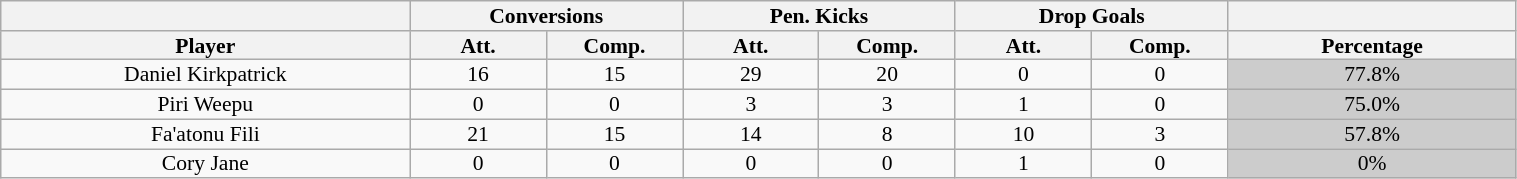<table class="wikitable" style="text-align:center; line-height: 90%; font-size:90%;" width=80%>
<tr>
<th></th>
<th colspan=2>Conversions</th>
<th colspan=2>Pen. Kicks</th>
<th colspan=2>Drop Goals</th>
<th></th>
</tr>
<tr>
<th width=27%>Player</th>
<th width=9%>Att.</th>
<th width=9%>Comp.</th>
<th width=9%>Att.</th>
<th width=9%>Comp.</th>
<th width=9%>Att.</th>
<th width=9%>Comp.</th>
<th width=19%>Percentage</th>
</tr>
<tr>
<td>Daniel Kirkpatrick</td>
<td>16</td>
<td>15</td>
<td>29</td>
<td>20</td>
<td>0</td>
<td>0</td>
<td bgcolor=#cccccc>77.8%</td>
</tr>
<tr>
<td>Piri Weepu</td>
<td>0</td>
<td>0</td>
<td>3</td>
<td>3</td>
<td>1</td>
<td>0</td>
<td bgcolor=#cccccc>75.0%</td>
</tr>
<tr>
<td>Fa'atonu Fili</td>
<td>21</td>
<td>15</td>
<td>14</td>
<td>8</td>
<td>10</td>
<td>3</td>
<td bgcolor=#cccccc>57.8%</td>
</tr>
<tr>
<td>Cory Jane</td>
<td>0</td>
<td>0</td>
<td>0</td>
<td>0</td>
<td>1</td>
<td>0</td>
<td bgcolor=#cccccc>0%</td>
</tr>
</table>
